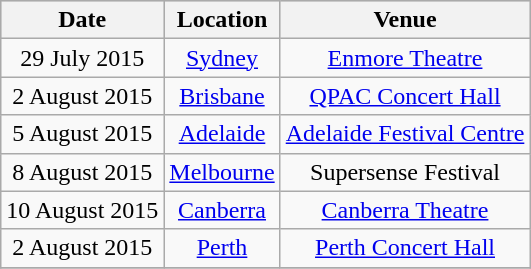<table class="wikitable" style="text-align:center;">
<tr bgcolor="#CCCCCC">
<th>Date</th>
<th>Location</th>
<th>Venue</th>
</tr>
<tr>
<td>29 July 2015</td>
<td><a href='#'>Sydney</a></td>
<td><a href='#'>Enmore Theatre</a></td>
</tr>
<tr>
<td>2 August 2015</td>
<td><a href='#'>Brisbane</a></td>
<td><a href='#'>QPAC Concert Hall</a></td>
</tr>
<tr>
<td>5 August 2015</td>
<td><a href='#'>Adelaide</a></td>
<td><a href='#'>Adelaide Festival Centre</a></td>
</tr>
<tr>
<td>8 August 2015</td>
<td><a href='#'>Melbourne</a></td>
<td>Supersense Festival</td>
</tr>
<tr>
<td>10 August 2015</td>
<td><a href='#'>Canberra</a></td>
<td><a href='#'>Canberra Theatre</a></td>
</tr>
<tr>
<td>2 August 2015</td>
<td><a href='#'>Perth</a></td>
<td><a href='#'>Perth Concert Hall</a></td>
</tr>
<tr>
</tr>
</table>
